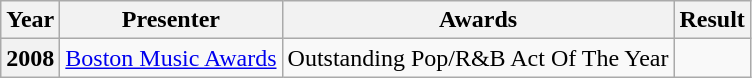<table class="wikitable">
<tr>
<th>Year</th>
<th>Presenter</th>
<th>Awards</th>
<th>Result</th>
</tr>
<tr>
<th>2008</th>
<td><a href='#'>Boston Music Awards</a></td>
<td>Outstanding Pop/R&B Act Of The Year</td>
<td></td>
</tr>
</table>
